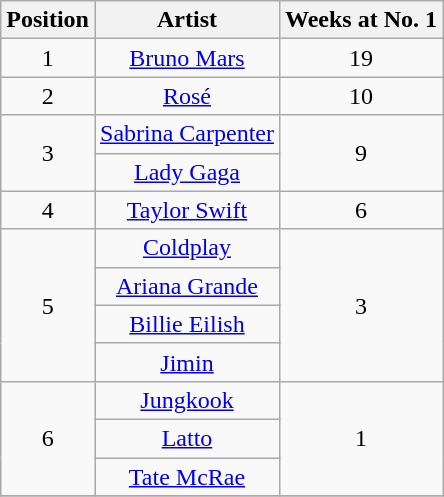<table class="wikitable plainrowheaders" style="text-align:center;">
<tr>
<th scope="col">Position</th>
<th scope="col">Artist</th>
<th scope="col">Weeks at No. 1</th>
</tr>
<tr>
<td>1</td>
<td><a href='#'>Bruno Mars</a></td>
<td>19</td>
</tr>
<tr>
<td>2</td>
<td><a href='#'>Rosé</a></td>
<td>10</td>
</tr>
<tr>
<td rowspan="2">3</td>
<td><a href='#'>Sabrina Carpenter</a></td>
<td rowspan="2">9</td>
</tr>
<tr>
<td><a href='#'>Lady Gaga</a></td>
</tr>
<tr>
<td>4</td>
<td><a href='#'>Taylor Swift</a></td>
<td>6</td>
</tr>
<tr>
<td rowspan="4">5</td>
<td><a href='#'>Coldplay</a></td>
<td rowspan="4">3</td>
</tr>
<tr>
<td><a href='#'>Ariana Grande</a></td>
</tr>
<tr>
<td><a href='#'>Billie Eilish</a></td>
</tr>
<tr>
<td><a href='#'>Jimin</a></td>
</tr>
<tr>
<td rowspan="3">6</td>
<td><a href='#'>Jungkook</a></td>
<td rowspan="3">1</td>
</tr>
<tr>
<td><a href='#'>Latto</a></td>
</tr>
<tr>
<td><a href='#'>Tate McRae</a></td>
</tr>
<tr>
</tr>
</table>
